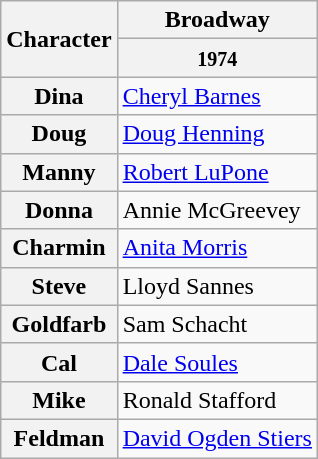<table class="wikitable">
<tr>
<th rowspan="2">Character</th>
<th>Broadway</th>
</tr>
<tr>
<th><small>1974</small></th>
</tr>
<tr>
<th>Dina</th>
<td><a href='#'>Cheryl Barnes</a></td>
</tr>
<tr>
<th>Doug</th>
<td><a href='#'>Doug Henning</a></td>
</tr>
<tr>
<th>Manny</th>
<td><a href='#'>Robert LuPone</a></td>
</tr>
<tr>
<th>Donna</th>
<td>Annie McGreevey</td>
</tr>
<tr>
<th>Charmin</th>
<td><a href='#'>Anita Morris</a></td>
</tr>
<tr>
<th>Steve</th>
<td>Lloyd Sannes</td>
</tr>
<tr>
<th>Goldfarb</th>
<td>Sam Schacht</td>
</tr>
<tr>
<th>Cal</th>
<td><a href='#'>Dale Soules</a></td>
</tr>
<tr>
<th>Mike</th>
<td>Ronald Stafford</td>
</tr>
<tr>
<th>Feldman</th>
<td><a href='#'>David Ogden Stiers</a></td>
</tr>
</table>
